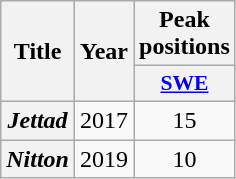<table class="wikitable plainrowheaders" style="text-align:center">
<tr>
<th scope="col" rowspan="2">Title</th>
<th scope="col" rowspan="2">Year</th>
<th scope="col" colspan="1">Peak positions</th>
</tr>
<tr>
<th scope="col" style="width:3em;font-size:90%;"><a href='#'>SWE</a><br></th>
</tr>
<tr>
<th scope="row"><em>Jettad</em></th>
<td>2017</td>
<td>15</td>
</tr>
<tr>
<th scope="row"><em>Nitton</em></th>
<td>2019</td>
<td>10</td>
</tr>
</table>
